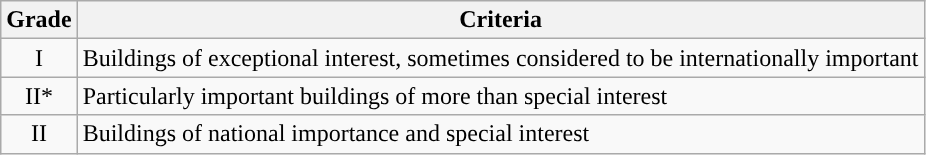<table class="wikitable">
<tr>
<th>Grade</th>
<th>Criteria</th>
</tr>
<tr>
<td align="center" >I</td>
<td>Buildings of exceptional interest, sometimes considered to be internationally important</td>
</tr>
<tr>
<td align="center" >II*</td>
<td>Particularly important buildings of more than special interest</td>
</tr>
<tr>
<td align="center" >II</td>
<td>Buildings of national importance and special interest</td>
</tr>
</table>
